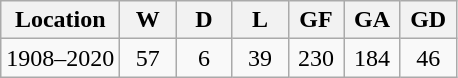<table class="wikitable" style="text-align: center;">
<tr>
<th>Location</th>
<th width="30">W</th>
<th width="30">D</th>
<th width="30">L</th>
<th width="30">GF</th>
<th width="30">GA</th>
<th width="30">GD</th>
</tr>
<tr>
<td> 1908–2020</td>
<td>57</td>
<td>6</td>
<td>39</td>
<td>230</td>
<td>184</td>
<td>46</td>
</tr>
</table>
